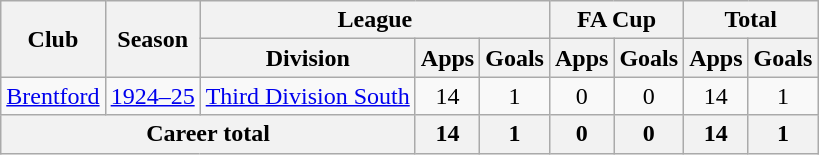<table class="wikitable" style="text-align: center;">
<tr>
<th rowspan="2">Club</th>
<th rowspan="2">Season</th>
<th colspan="3">League</th>
<th colspan="2">FA Cup</th>
<th colspan="2">Total</th>
</tr>
<tr>
<th>Division</th>
<th>Apps</th>
<th>Goals</th>
<th>Apps</th>
<th>Goals</th>
<th>Apps</th>
<th>Goals</th>
</tr>
<tr>
<td><a href='#'>Brentford</a></td>
<td><a href='#'>1924–25</a></td>
<td><a href='#'>Third Division South</a></td>
<td>14</td>
<td>1</td>
<td>0</td>
<td>0</td>
<td>14</td>
<td>1</td>
</tr>
<tr>
<th colspan="3">Career total</th>
<th>14</th>
<th>1</th>
<th>0</th>
<th>0</th>
<th>14</th>
<th>1</th>
</tr>
</table>
